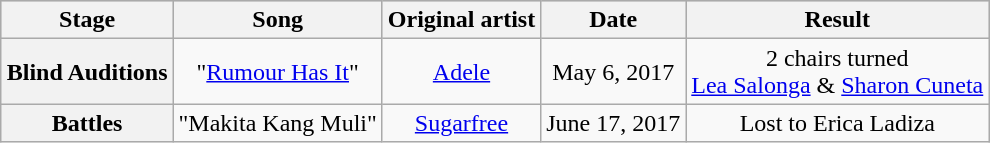<table class="wikitable sortable" style="margin:1em auto; text-align:center;">
<tr style="background:#ccc; text-align:center;">
<th scope="col">Stage</th>
<th scope="col">Song</th>
<th scope="col">Original artist</th>
<th scope="col">Date</th>
<th scope="col">Result</th>
</tr>
<tr>
<th>Blind Auditions</th>
<td>"<a href='#'>Rumour Has It</a>"</td>
<td><a href='#'>Adele</a></td>
<td>May 6, 2017</td>
<td>2 chairs turned<br><a href='#'>Lea Salonga</a> & <a href='#'>Sharon Cuneta</a><br></td>
</tr>
<tr>
<th>Battles</th>
<td>"Makita Kang Muli"</td>
<td><a href='#'>Sugarfree</a></td>
<td>June 17, 2017</td>
<td>Lost to Erica Ladiza</td>
</tr>
</table>
